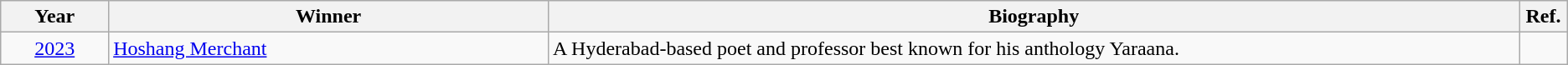<table class="wikitable sortable">
<tr>
<th scope="col" style="width: 6em;">Year</th>
<th scope="col" style="width: 28em;">Winner</th>
<th scope="col" style="width: 64em;">Biography</th>
<th scope="col" class="unsortable" style="width: 2em;">Ref.</th>
</tr>
<tr style="vertical-align: top;">
<td align=center><a href='#'>2023</a></td>
<td><a href='#'>Hoshang Merchant</a></td>
<td>A Hyderabad-based poet and professor best known for his anthology Yaraana.</td>
<td align=center></td>
</tr>
</table>
